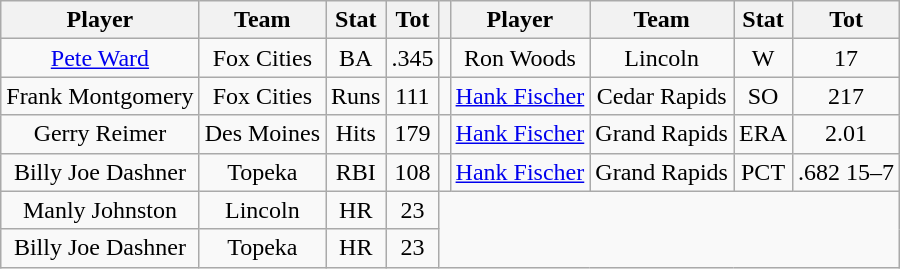<table class="wikitable" style="text-align:center">
<tr>
<th>Player</th>
<th>Team</th>
<th>Stat</th>
<th>Tot</th>
<th></th>
<th>Player</th>
<th>Team</th>
<th>Stat</th>
<th>Tot</th>
</tr>
<tr>
<td><a href='#'>Pete Ward</a></td>
<td>Fox Cities</td>
<td>BA</td>
<td>.345</td>
<td></td>
<td>Ron Woods</td>
<td>Lincoln</td>
<td>W</td>
<td>17</td>
</tr>
<tr>
<td>Frank Montgomery</td>
<td>Fox Cities</td>
<td>Runs</td>
<td>111</td>
<td></td>
<td><a href='#'>Hank Fischer</a></td>
<td>Cedar Rapids</td>
<td>SO</td>
<td>217</td>
</tr>
<tr>
<td>Gerry Reimer</td>
<td>Des Moines</td>
<td>Hits</td>
<td>179</td>
<td></td>
<td><a href='#'>Hank Fischer</a></td>
<td>Grand Rapids</td>
<td>ERA</td>
<td>2.01</td>
</tr>
<tr>
<td>Billy Joe Dashner</td>
<td>Topeka</td>
<td>RBI</td>
<td>108</td>
<td></td>
<td><a href='#'>Hank Fischer</a></td>
<td>Grand Rapids</td>
<td>PCT</td>
<td>.682 15–7</td>
</tr>
<tr>
<td>Manly Johnston</td>
<td>Lincoln</td>
<td>HR</td>
<td>23</td>
</tr>
<tr>
<td>Billy Joe Dashner</td>
<td>Topeka</td>
<td>HR</td>
<td>23</td>
</tr>
</table>
